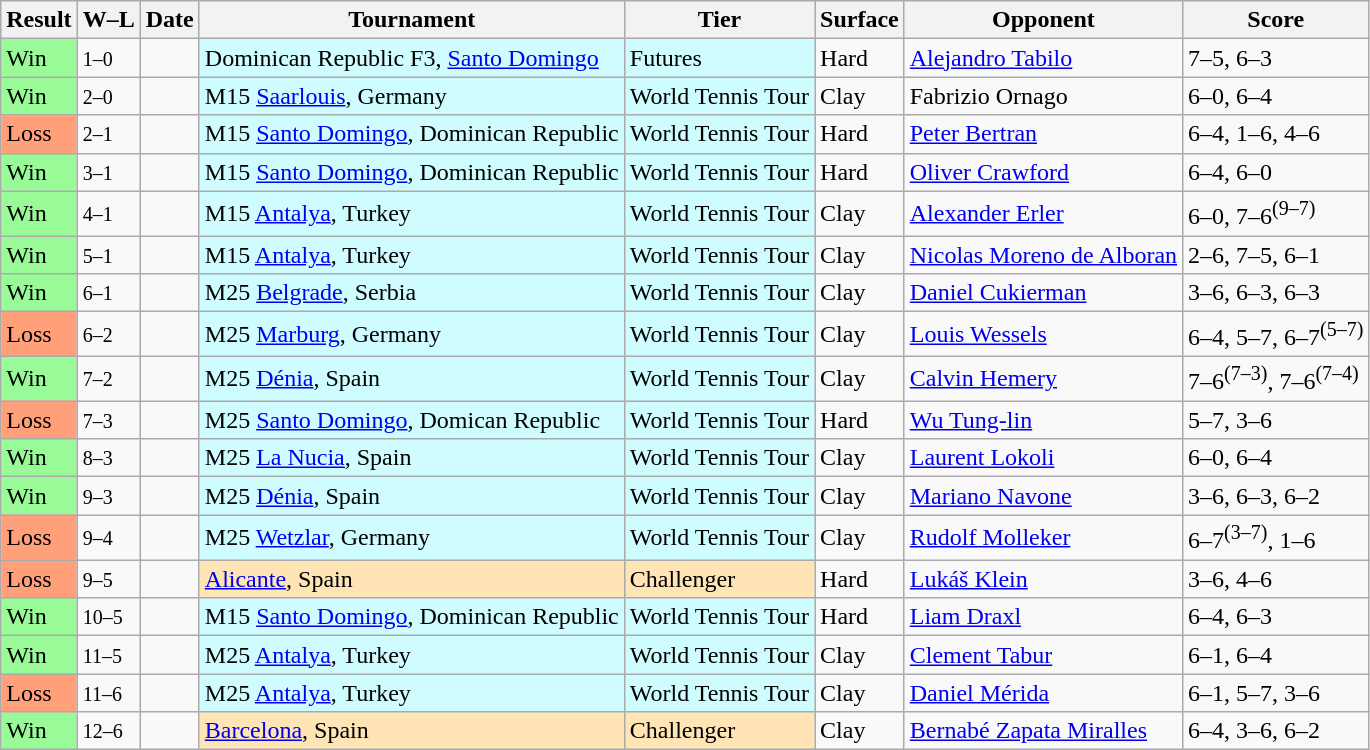<table class="sortable wikitable">
<tr>
<th>Result</th>
<th class="unsortable">W–L</th>
<th>Date</th>
<th>Tournament</th>
<th>Tier</th>
<th>Surface</th>
<th>Opponent</th>
<th class="unsortable">Score</th>
</tr>
<tr>
<td bgcolor=98FB98>Win</td>
<td><small>1–0</small></td>
<td></td>
<td style="background:#cffcff;">Dominican Republic F3, <a href='#'>Santo Domingo</a></td>
<td style="background:#cffcff;">Futures</td>
<td>Hard</td>
<td> <a href='#'>Alejandro Tabilo</a></td>
<td>7–5, 6–3</td>
</tr>
<tr>
<td bgcolor=98FB98>Win</td>
<td><small>2–0</small></td>
<td></td>
<td style="background:#cffcff;">M15 <a href='#'>Saarlouis</a>, Germany</td>
<td style="background:#cffcff;">World Tennis Tour</td>
<td>Clay</td>
<td> Fabrizio Ornago</td>
<td>6–0, 6–4</td>
</tr>
<tr>
<td bgcolor=FFA07A>Loss</td>
<td><small>2–1</small></td>
<td></td>
<td style="background:#cffcff;">M15 <a href='#'>Santo Domingo</a>, Dominican Republic</td>
<td style="background:#cffcff;">World Tennis Tour</td>
<td>Hard</td>
<td> <a href='#'>Peter Bertran</a></td>
<td>6–4, 1–6, 4–6</td>
</tr>
<tr>
<td bgcolor=98FB98>Win</td>
<td><small>3–1</small></td>
<td></td>
<td style="background:#cffcff;">M15 <a href='#'>Santo Domingo</a>, Dominican Republic</td>
<td style="background:#cffcff;">World Tennis Tour</td>
<td>Hard</td>
<td> <a href='#'>Oliver Crawford</a></td>
<td>6–4, 6–0</td>
</tr>
<tr>
<td bgcolor=98FB98>Win</td>
<td><small>4–1</small></td>
<td></td>
<td style="background:#cffcff;">M15 <a href='#'>Antalya</a>, Turkey</td>
<td style="background:#cffcff;">World Tennis Tour</td>
<td>Clay</td>
<td> <a href='#'>Alexander Erler</a></td>
<td>6–0, 7–6<sup>(9–7)</sup></td>
</tr>
<tr>
<td bgcolor=98FB98>Win</td>
<td><small>5–1</small></td>
<td></td>
<td style="background:#cffcff;">M15 <a href='#'>Antalya</a>, Turkey</td>
<td style="background:#cffcff;">World Tennis Tour</td>
<td>Clay</td>
<td> <a href='#'>Nicolas Moreno de Alboran</a></td>
<td>2–6, 7–5, 6–1</td>
</tr>
<tr>
<td bgcolor=98FB98>Win</td>
<td><small>6–1</small></td>
<td></td>
<td style="background:#cffcff;">M25 <a href='#'>Belgrade</a>, Serbia</td>
<td style="background:#cffcff;">World Tennis Tour</td>
<td>Clay</td>
<td> <a href='#'>Daniel Cukierman</a></td>
<td>3–6, 6–3, 6–3</td>
</tr>
<tr>
<td bgcolor=FFA07A>Loss</td>
<td><small>6–2</small></td>
<td></td>
<td style="background:#cffcff;">M25 <a href='#'>Marburg</a>, Germany</td>
<td style="background:#cffcff;">World Tennis Tour</td>
<td>Clay</td>
<td> <a href='#'>Louis Wessels</a></td>
<td>6–4, 5–7, 6–7<sup>(5–7)</sup></td>
</tr>
<tr>
<td bgcolor=98FB98>Win</td>
<td><small>7–2</small></td>
<td></td>
<td style="background:#cffcff;">M25 <a href='#'>Dénia</a>, Spain</td>
<td style="background:#cffcff;">World Tennis Tour</td>
<td>Clay</td>
<td> <a href='#'>Calvin Hemery</a></td>
<td>7–6<sup>(7–3)</sup>, 7–6<sup>(7–4)</sup></td>
</tr>
<tr>
<td bgcolor=FFA07A>Loss</td>
<td><small>7–3</small></td>
<td></td>
<td style="background:#cffcff;">M25 <a href='#'>Santo Domingo</a>, Domican Republic</td>
<td style="background:#cffcff;">World Tennis Tour</td>
<td>Hard</td>
<td> <a href='#'>Wu Tung-lin</a></td>
<td>5–7, 3–6</td>
</tr>
<tr>
<td bgcolor=98FB98>Win</td>
<td><small>8–3</small></td>
<td></td>
<td style="background:#cffcff;">M25 <a href='#'>La Nucia</a>, Spain</td>
<td style="background:#cffcff;">World Tennis Tour</td>
<td>Clay</td>
<td> <a href='#'>Laurent Lokoli</a></td>
<td>6–0, 6–4</td>
</tr>
<tr>
<td bgcolor=98FB98>Win</td>
<td><small>9–3</small></td>
<td></td>
<td style="background:#cffcff;">M25 <a href='#'>Dénia</a>, Spain</td>
<td style="background:#cffcff;">World Tennis Tour</td>
<td>Clay</td>
<td> <a href='#'>Mariano Navone</a></td>
<td>3–6, 6–3, 6–2</td>
</tr>
<tr>
<td bgcolor=FFA07A>Loss</td>
<td><small>9–4</small></td>
<td></td>
<td style="background:#cffcff;">M25 <a href='#'>Wetzlar</a>, Germany</td>
<td style="background:#cffcff;">World Tennis Tour</td>
<td>Clay</td>
<td> <a href='#'>Rudolf Molleker</a></td>
<td>6–7<sup>(3–7)</sup>, 1–6</td>
</tr>
<tr>
<td bgcolor=FFA07A>Loss</td>
<td><small>9–5</small></td>
<td><a href='#'></a></td>
<td bgcolor=moccasin><a href='#'>Alicante</a>, Spain</td>
<td bgcolor=moccasin>Challenger</td>
<td>Hard</td>
<td> <a href='#'>Lukáš Klein</a></td>
<td>3–6, 4–6</td>
</tr>
<tr>
<td bgcolor=98FB98>Win</td>
<td><small>10–5</small></td>
<td></td>
<td style="background:#cffcff;">M15 <a href='#'>Santo Domingo</a>, Dominican Republic</td>
<td style="background:#cffcff;">World Tennis Tour</td>
<td>Hard</td>
<td> <a href='#'>Liam Draxl</a></td>
<td>6–4, 6–3</td>
</tr>
<tr>
<td bgcolor=98FB98>Win</td>
<td><small>11–5</small></td>
<td></td>
<td style="background:#cffcff;">M25 <a href='#'>Antalya</a>, Turkey</td>
<td style="background:#cffcff;">World Tennis Tour</td>
<td>Clay</td>
<td> <a href='#'>Clement Tabur</a></td>
<td>6–1, 6–4</td>
</tr>
<tr>
<td bgcolor=FFA07A>Loss</td>
<td><small>11–6</small></td>
<td></td>
<td style="background:#cffcff;">M25 <a href='#'>Antalya</a>, Turkey</td>
<td style="background:#cffcff;">World Tennis Tour</td>
<td>Clay</td>
<td> <a href='#'>Daniel Mérida</a></td>
<td>6–1, 5–7, 3–6</td>
</tr>
<tr>
<td bgcolor= 98FB98>Win</td>
<td><small>12–6</small></td>
<td><a href='#'></a></td>
<td style="background:moccasin;"><a href='#'>Barcelona</a>, Spain</td>
<td style="background:moccasin;">Challenger</td>
<td>Clay</td>
<td> <a href='#'>Bernabé Zapata Miralles</a></td>
<td>6–4, 3–6, 6–2</td>
</tr>
</table>
